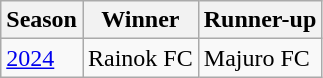<table class="sortable wikitable">
<tr>
<th>Season</th>
<th>Winner</th>
<th>Runner-up</th>
</tr>
<tr>
<td><a href='#'>2024</a></td>
<td>Rainok FC</td>
<td>Majuro FC</td>
</tr>
</table>
